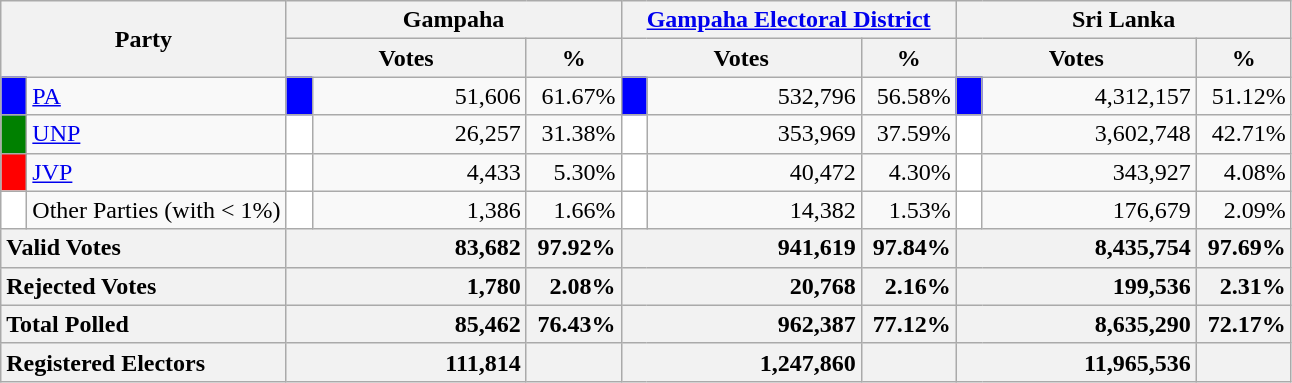<table class="wikitable">
<tr>
<th colspan="2" width="144px"rowspan="2">Party</th>
<th colspan="3" width="216px">Gampaha</th>
<th colspan="3" width="216px"><a href='#'>Gampaha Electoral District</a></th>
<th colspan="3" width="216px">Sri Lanka</th>
</tr>
<tr>
<th colspan="2" width="144px">Votes</th>
<th>%</th>
<th colspan="2" width="144px">Votes</th>
<th>%</th>
<th colspan="2" width="144px">Votes</th>
<th>%</th>
</tr>
<tr>
<td style="background-color:blue;" width="10px"></td>
<td style="text-align:left;"><a href='#'>PA</a></td>
<td style="background-color:blue;" width="10px"></td>
<td style="text-align:right;">51,606</td>
<td style="text-align:right;">61.67%</td>
<td style="background-color:blue;" width="10px"></td>
<td style="text-align:right;">532,796</td>
<td style="text-align:right;">56.58%</td>
<td style="background-color:blue;" width="10px"></td>
<td style="text-align:right;">4,312,157</td>
<td style="text-align:right;">51.12%</td>
</tr>
<tr>
<td style="background-color:green;" width="10px"></td>
<td style="text-align:left;"><a href='#'>UNP</a></td>
<td style="background-color:white;" width="10px"></td>
<td style="text-align:right;">26,257</td>
<td style="text-align:right;">31.38%</td>
<td style="background-color:white;" width="10px"></td>
<td style="text-align:right;">353,969</td>
<td style="text-align:right;">37.59%</td>
<td style="background-color:white;" width="10px"></td>
<td style="text-align:right;">3,602,748</td>
<td style="text-align:right;">42.71%</td>
</tr>
<tr>
<td style="background-color:red;" width="10px"></td>
<td style="text-align:left;"><a href='#'>JVP</a></td>
<td style="background-color:white;" width="10px"></td>
<td style="text-align:right;">4,433</td>
<td style="text-align:right;">5.30%</td>
<td style="background-color:white;" width="10px"></td>
<td style="text-align:right;">40,472</td>
<td style="text-align:right;">4.30%</td>
<td style="background-color:white;" width="10px"></td>
<td style="text-align:right;">343,927</td>
<td style="text-align:right;">4.08%</td>
</tr>
<tr>
<td style="background-color:white;" width="10px"></td>
<td style="text-align:left;">Other Parties (with < 1%)</td>
<td style="background-color:white;" width="10px"></td>
<td style="text-align:right;">1,386</td>
<td style="text-align:right;">1.66%</td>
<td style="background-color:white;" width="10px"></td>
<td style="text-align:right;">14,382</td>
<td style="text-align:right;">1.53%</td>
<td style="background-color:white;" width="10px"></td>
<td style="text-align:right;">176,679</td>
<td style="text-align:right;">2.09%</td>
</tr>
<tr>
<th colspan="2" width="144px"style="text-align:left;">Valid Votes</th>
<th style="text-align:right;"colspan="2" width="144px">83,682</th>
<th style="text-align:right;">97.92%</th>
<th style="text-align:right;"colspan="2" width="144px">941,619</th>
<th style="text-align:right;">97.84%</th>
<th style="text-align:right;"colspan="2" width="144px">8,435,754</th>
<th style="text-align:right;">97.69%</th>
</tr>
<tr>
<th colspan="2" width="144px"style="text-align:left;">Rejected Votes</th>
<th style="text-align:right;"colspan="2" width="144px">1,780</th>
<th style="text-align:right;">2.08%</th>
<th style="text-align:right;"colspan="2" width="144px">20,768</th>
<th style="text-align:right;">2.16%</th>
<th style="text-align:right;"colspan="2" width="144px">199,536</th>
<th style="text-align:right;">2.31%</th>
</tr>
<tr>
<th colspan="2" width="144px"style="text-align:left;">Total Polled</th>
<th style="text-align:right;"colspan="2" width="144px">85,462</th>
<th style="text-align:right;">76.43%</th>
<th style="text-align:right;"colspan="2" width="144px">962,387</th>
<th style="text-align:right;">77.12%</th>
<th style="text-align:right;"colspan="2" width="144px">8,635,290</th>
<th style="text-align:right;">72.17%</th>
</tr>
<tr>
<th colspan="2" width="144px"style="text-align:left;">Registered Electors</th>
<th style="text-align:right;"colspan="2" width="144px">111,814</th>
<th></th>
<th style="text-align:right;"colspan="2" width="144px">1,247,860</th>
<th></th>
<th style="text-align:right;"colspan="2" width="144px">11,965,536</th>
<th></th>
</tr>
</table>
